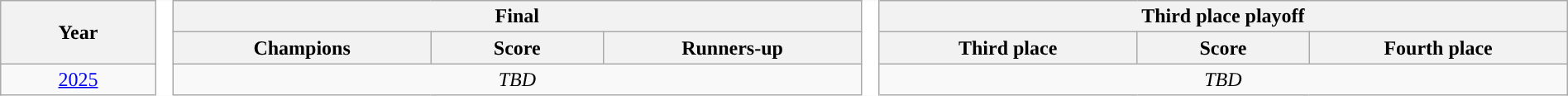<table class="wikitable sortable" style="font-size:100%; text-align:center; width:100%;">
<tr>
<th rowspan="2" style="width:9%;">Year</th>
<td width="1%" rowspan=3 style="background-color:#ffffff;border-top-style:hidden;border-bottom-style:hidden;"></td>
<th colspan=3>Final</th>
<td width="1%" rowspan=3 style="background-color:#ffffff;border-top-style:hidden;border-bottom-style:hidden;"></td>
<th colspan=3>Third place playoff</th>
</tr>
<tr>
<th style="width:15%;">Champions</th>
<th style="width:10%;">Score</th>
<th style="width:15%;">Runners-up</th>
<th style="width:15%;">Third place</th>
<th style="width:10%;">Score</th>
<th style="width:15%;">Fourth place</th>
</tr>
<tr>
<td><a href='#'>2025</a></td>
<td colspan=3><em>TBD</em></td>
<td colspan=3><em>TBD</em></td>
</tr>
</table>
